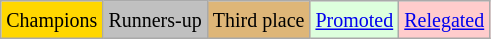<table class="wikitable">
<tr>
<td bgcolor=gold><small>Champions</small></td>
<td bgcolor=silver><small>Runners-up</small></td>
<td bgcolor=#deb678><small>Third place</small></td>
<td bgcolor="#DDFFDD"><small><a href='#'>Promoted</a></small></td>
<td bgcolor="#FFCCCC"><small><a href='#'>Relegated</a></small></td>
</tr>
</table>
